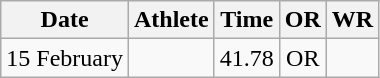<table class="wikitable" style="text-align:center">
<tr>
<th>Date</th>
<th>Athlete</th>
<th>Time</th>
<th>OR</th>
<th>WR</th>
</tr>
<tr>
<td>15 February</td>
<td></td>
<td>41.78</td>
<td>OR</td>
<td></td>
</tr>
</table>
